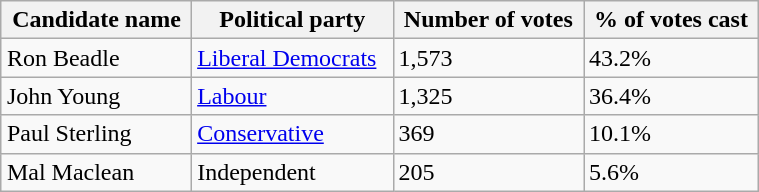<table class=wikitable style="float:right; margin-left:2em; width:40%;" cellspacing=3>
<tr>
<th>Candidate name</th>
<th>Political party</th>
<th>Number of votes</th>
<th>% of votes cast</th>
</tr>
<tr>
<td>Ron Beadle</td>
<td><a href='#'>Liberal Democrats</a></td>
<td>1,573</td>
<td>43.2%</td>
</tr>
<tr>
<td>John Young</td>
<td><a href='#'>Labour</a></td>
<td>1,325</td>
<td>36.4%</td>
</tr>
<tr>
<td>Paul Sterling</td>
<td><a href='#'>Conservative</a></td>
<td>369</td>
<td>10.1%</td>
</tr>
<tr>
<td>Mal Maclean</td>
<td>Independent</td>
<td>205</td>
<td>5.6%</td>
</tr>
</table>
